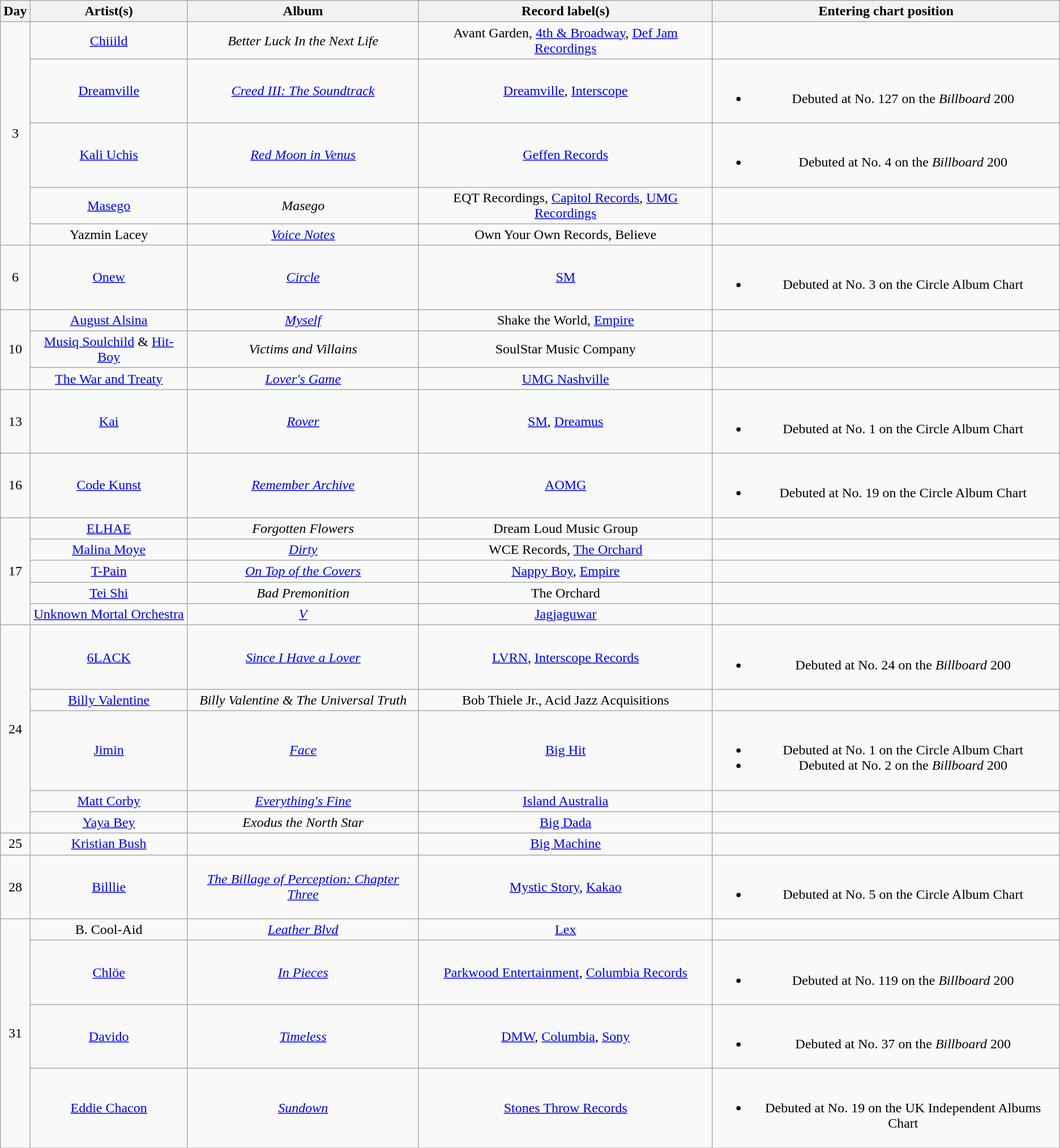<table class="wikitable" style="text-align:center;">
<tr>
<th scope="col">Day</th>
<th scope="col">Artist(s)</th>
<th scope="col">Album</th>
<th scope="col">Record label(s)</th>
<th scope="col">Entering chart position</th>
</tr>
<tr>
<td rowspan="5">3</td>
<td><a href='#'>Chiiild</a></td>
<td><em>Better Luck In the Next Life</em></td>
<td>Avant Garden, <a href='#'>4th & Broadway</a>, <a href='#'>Def Jam Recordings</a></td>
<td></td>
</tr>
<tr>
<td><a href='#'>Dreamville</a></td>
<td><em><a href='#'>Creed III: The Soundtrack</a></em></td>
<td><a href='#'>Dreamville</a>, <a href='#'>Interscope</a></td>
<td><br><ul><li>Debuted at No. 127 on the <em>Billboard</em> 200</li></ul></td>
</tr>
<tr>
<td><a href='#'>Kali Uchis</a></td>
<td><em><a href='#'>Red Moon in Venus</a></em></td>
<td><a href='#'>Geffen Records</a></td>
<td><br><ul><li>Debuted at No. 4 on the <em>Billboard</em> 200</li></ul></td>
</tr>
<tr>
<td><a href='#'>Masego</a></td>
<td><em>Masego</em></td>
<td>EQT Recordings, <a href='#'>Capitol Records</a>, <a href='#'>UMG Recordings</a></td>
<td></td>
</tr>
<tr>
<td>Yazmin Lacey</td>
<td><em><a href='#'>Voice Notes</a></em></td>
<td>Own Your Own Records, Believe</td>
<td></td>
</tr>
<tr>
<td>6</td>
<td><a href='#'>Onew</a></td>
<td><em><a href='#'>Circle</a></em></td>
<td><a href='#'>SM</a></td>
<td><br><ul><li>Debuted at No. 3 on the Circle Album Chart</li></ul></td>
</tr>
<tr>
<td rowspan="3">10</td>
<td><a href='#'>August Alsina</a></td>
<td><em><a href='#'>Myself</a></em></td>
<td>Shake the World, <a href='#'>Empire</a></td>
<td></td>
</tr>
<tr>
<td><a href='#'>Musiq Soulchild</a> & <a href='#'>Hit-Boy</a></td>
<td><em>Victims and Villains</em></td>
<td>SoulStar Music Company</td>
<td></td>
</tr>
<tr>
<td><a href='#'>The War and Treaty</a></td>
<td><em><a href='#'>Lover's Game</a></em></td>
<td><a href='#'>UMG Nashville</a></td>
<td></td>
</tr>
<tr>
<td>13</td>
<td><a href='#'>Kai</a></td>
<td><em><a href='#'>Rover</a></em></td>
<td><a href='#'>SM</a>, <a href='#'>Dreamus</a></td>
<td><br><ul><li>Debuted at No. 1 on the Circle Album Chart</li></ul></td>
</tr>
<tr>
<td>16</td>
<td><a href='#'>Code Kunst</a></td>
<td><em><a href='#'>Remember Archive</a></em></td>
<td><a href='#'>AOMG</a></td>
<td><br><ul><li>Debuted at No. 19 on the Circle Album Chart</li></ul></td>
</tr>
<tr>
<td rowspan="5">17</td>
<td><a href='#'>ELHAE</a></td>
<td><em>Forgotten Flowers</em></td>
<td>Dream Loud Music Group</td>
<td></td>
</tr>
<tr>
<td><a href='#'>Malina Moye</a></td>
<td><em><a href='#'>Dirty</a></em></td>
<td>WCE Records, <a href='#'>The Orchard</a></td>
<td></td>
</tr>
<tr>
<td><a href='#'>T-Pain</a></td>
<td><em><a href='#'>On Top of the Covers</a></em></td>
<td><a href='#'>Nappy Boy</a>, <a href='#'>Empire</a></td>
<td></td>
</tr>
<tr>
<td><a href='#'>Tei Shi</a></td>
<td><em>Bad Premonition</em></td>
<td>The Orchard</td>
<td></td>
</tr>
<tr>
<td><a href='#'>Unknown Mortal Orchestra</a></td>
<td><em><a href='#'>V</a></em></td>
<td><a href='#'>Jagjaguwar</a></td>
<td></td>
</tr>
<tr>
<td rowspan="5">24</td>
<td><a href='#'>6LACK</a></td>
<td><em><a href='#'>Since I Have a Lover</a></em></td>
<td><a href='#'>LVRN</a>, <a href='#'>Interscope Records</a></td>
<td><br><ul><li>Debuted at No. 24 on the <em>Billboard</em> 200</li></ul></td>
</tr>
<tr>
<td><a href='#'>Billy Valentine</a></td>
<td><em>Billy Valentine & The Universal Truth</em></td>
<td>Bob Thiele Jr., Acid Jazz Acquisitions</td>
<td></td>
</tr>
<tr>
<td><a href='#'>Jimin</a></td>
<td><em><a href='#'>Face</a></em></td>
<td><a href='#'>Big Hit</a></td>
<td><br><ul><li>Debuted at No. 1 on the Circle Album Chart</li><li>Debuted at No. 2 on the <em>Billboard</em> 200</li></ul></td>
</tr>
<tr>
<td><a href='#'>Matt Corby</a></td>
<td><em><a href='#'>Everything's Fine</a></em></td>
<td><a href='#'>Island Australia</a></td>
<td></td>
</tr>
<tr>
<td><a href='#'>Yaya Bey</a></td>
<td><em>Exodus the North Star</em></td>
<td><a href='#'>Big Dada</a></td>
<td></td>
</tr>
<tr>
<td>25</td>
<td><a href='#'>Kristian Bush</a></td>
<td><em></em></td>
<td><a href='#'>Big Machine</a></td>
<td></td>
</tr>
<tr>
<td>28</td>
<td><a href='#'>Billlie</a></td>
<td><em><a href='#'>The Billage of Perception: Chapter Three</a></em></td>
<td><a href='#'>Mystic Story</a>, <a href='#'>Kakao</a></td>
<td><br><ul><li>Debuted at No. 5 on the Circle Album Chart</li></ul></td>
</tr>
<tr>
<td rowspan="4">31</td>
<td>B. Cool-Aid</td>
<td><em><a href='#'>Leather Blvd</a></em></td>
<td><a href='#'>Lex</a></td>
<td></td>
</tr>
<tr>
<td><a href='#'>Chlöe</a></td>
<td><em><a href='#'>In Pieces</a></em></td>
<td><a href='#'>Parkwood Entertainment</a>, <a href='#'>Columbia Records</a></td>
<td><br><ul><li>Debuted at No. 119 on the <em>Billboard</em> 200</li></ul></td>
</tr>
<tr>
<td><a href='#'>Davido</a></td>
<td><em><a href='#'>Timeless</a></em></td>
<td><a href='#'>DMW</a>, <a href='#'>Columbia</a>, <a href='#'>Sony</a></td>
<td><br><ul><li>Debuted at No. 37 on the <em>Billboard</em> 200</li></ul></td>
</tr>
<tr>
<td><a href='#'>Eddie Chacon</a></td>
<td><em><a href='#'>Sundown</a></em></td>
<td><a href='#'>Stones Throw Records</a></td>
<td><br><ul><li>Debuted at No. 19 on the UK Independent Albums Chart</li></ul></td>
</tr>
</table>
